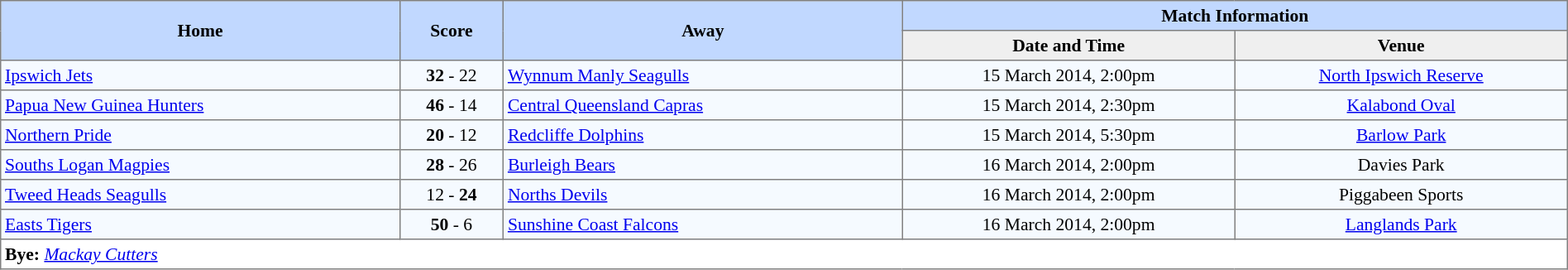<table border=1 style="border-collapse:collapse; font-size:90%; text-align:center;" cellpadding=3 cellspacing=0>
<tr bgcolor=#C1D8FF>
<th rowspan=2 width=12%>Home</th>
<th rowspan=2 width=3%>Score</th>
<th rowspan=2 width=12%>Away</th>
<th colspan=5>Match Information</th>
</tr>
<tr bgcolor=#EFEFEF>
<th width=10%>Date and Time</th>
<th width=10%>Venue</th>
</tr>
<tr bgcolor=#F5FAFF>
<td align=left> <a href='#'>Ipswich Jets</a></td>
<td><strong>32</strong> - 22</td>
<td align=left> <a href='#'>Wynnum Manly Seagulls</a></td>
<td>15 March 2014, 2:00pm</td>
<td><a href='#'>North Ipswich Reserve</a></td>
</tr>
<tr bgcolor=#F5FAFF>
<td align=left> <a href='#'>Papua New Guinea Hunters</a></td>
<td><strong>46</strong> - 14</td>
<td align=left> <a href='#'>Central Queensland Capras</a></td>
<td>15 March 2014, 2:30pm</td>
<td><a href='#'>Kalabond Oval</a></td>
</tr>
<tr bgcolor=#F5FAFF>
<td align=left> <a href='#'>Northern Pride</a></td>
<td><strong>20</strong> - 12</td>
<td align=left> <a href='#'>Redcliffe Dolphins</a></td>
<td>15 March 2014, 5:30pm</td>
<td><a href='#'>Barlow Park</a></td>
</tr>
<tr bgcolor=#F5FAFF>
<td align=left> <a href='#'>Souths Logan Magpies</a></td>
<td><strong>28</strong> - 26</td>
<td align=left> <a href='#'>Burleigh Bears</a></td>
<td>16 March 2014, 2:00pm</td>
<td>Davies Park</td>
</tr>
<tr bgcolor=#F5FAFF>
<td align=left> <a href='#'>Tweed Heads Seagulls</a></td>
<td>12 - <strong>24</strong></td>
<td align=left> <a href='#'>Norths Devils</a></td>
<td>16 March 2014, 2:00pm</td>
<td>Piggabeen Sports</td>
</tr>
<tr bgcolor=#F5FAFF>
<td align=left> <a href='#'>Easts Tigers</a></td>
<td><strong>50</strong> - 6</td>
<td align=left> <a href='#'>Sunshine Coast Falcons</a></td>
<td>16 March 2014, 2:00pm</td>
<td><a href='#'>Langlands Park</a></td>
</tr>
<tr>
<td colspan="5" style="text-align:left;"><strong>Bye:</strong> <em><a href='#'>Mackay Cutters</a></em></td>
</tr>
</table>
